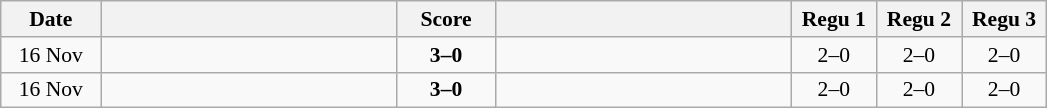<table class="wikitable" style="text-align: center; font-size:90% ">
<tr>
<th width="60">Date</th>
<th align="right" width="190"></th>
<th width="60">Score</th>
<th align="left" width="190"></th>
<th width="50">Regu 1</th>
<th width="50">Regu 2</th>
<th width="50">Regu 3</th>
</tr>
<tr>
<td>16 Nov</td>
<td align=right><strong></strong></td>
<td align=center><strong>3–0</strong></td>
<td align=left></td>
<td>2–0</td>
<td>2–0</td>
<td>2–0</td>
</tr>
<tr>
<td>16 Nov</td>
<td align=right><strong></strong></td>
<td align=center><strong>3–0</strong></td>
<td align=left></td>
<td>2–0</td>
<td>2–0</td>
<td>2–0</td>
</tr>
</table>
